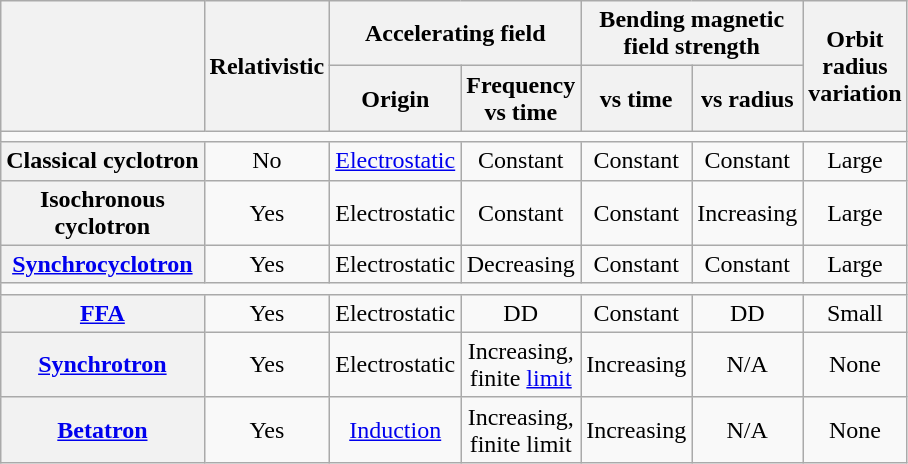<table class="wikitable floatright" style="text-align: center">
<tr>
<th rowspan=2></th>
<th rowspan=2 scope=col>Relativistic</th>
<th colspan=2 scope=colgroup>Accelerating field</th>
<th colspan=2 scope=colgroup>Bending magnetic<br>field strength</th>
<th rowspan=2 scope=col>Orbit<br>radius<br>variation</th>
</tr>
<tr>
<th scope=col>Origin</th>
<th scope=col>Frequency<br>vs time</th>
<th scope=col>vs time</th>
<th scope=col>vs radius</th>
</tr>
<tr>
<td colspan=7 style="text-align: left"></td>
</tr>
<tr>
<th scope=row>Classical cyclotron</th>
<td>No</td>
<td><a href='#'>Electrostatic</a></td>
<td>Constant</td>
<td>Constant</td>
<td>Constant</td>
<td>Large</td>
</tr>
<tr>
<th scope=row>Isochronous<br>cyclotron</th>
<td>Yes</td>
<td>Electrostatic</td>
<td>Constant</td>
<td>Constant</td>
<td>Increasing</td>
<td>Large</td>
</tr>
<tr>
<th scope=row><a href='#'>Synchrocyclotron</a></th>
<td>Yes</td>
<td>Electrostatic</td>
<td>Decreasing</td>
<td>Constant</td>
<td>Constant</td>
<td>Large</td>
</tr>
<tr>
<td colspan=7 style="text-align: left"></td>
</tr>
<tr>
<th scope=row><a href='#'>FFA</a></th>
<td>Yes</td>
<td>Electrostatic</td>
<td>DD</td>
<td>Constant</td>
<td>DD</td>
<td>Small</td>
</tr>
<tr>
<th scope=row><a href='#'>Synchrotron</a></th>
<td>Yes</td>
<td>Electrostatic</td>
<td>Increasing,<br>finite <a href='#'>limit</a></td>
<td>Increasing</td>
<td>N/A</td>
<td>None</td>
</tr>
<tr>
<th scope=row><a href='#'>Betatron</a></th>
<td>Yes</td>
<td><a href='#'>Induction</a></td>
<td>Increasing,<br>finite limit</td>
<td>Increasing</td>
<td>N/A</td>
<td>None</td>
</tr>
</table>
